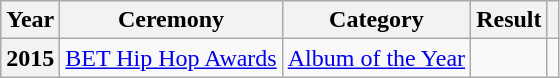<table class="wikitable plainrowheaders" style="border:none; margin:0;">
<tr>
<th scope="col">Year</th>
<th scope="col">Ceremony</th>
<th scope="col">Category</th>
<th scope="col">Result</th>
<th scope="col" class="unsortable"></th>
</tr>
<tr>
<th scope="row">2015</th>
<td><a href='#'>BET Hip Hop Awards</a></td>
<td><a href='#'>Album of the Year</a></td>
<td></td>
<td style="text-align:center;"></td>
</tr>
</table>
